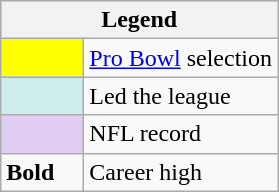<table class="wikitable">
<tr>
<th colspan="2">Legend</th>
</tr>
<tr>
<td style="background:#ff0; width:3em;"></td>
<td><a href='#'>Pro Bowl</a> selection</td>
</tr>
<tr>
<td style="background:#cfecec; width:3em;"></td>
<td>Led the league</td>
</tr>
<tr>
<td style="background:#e0cef2; width:3em;"></td>
<td>NFL record</td>
</tr>
<tr>
<td><strong>Bold</strong></td>
<td>Career high</td>
</tr>
</table>
